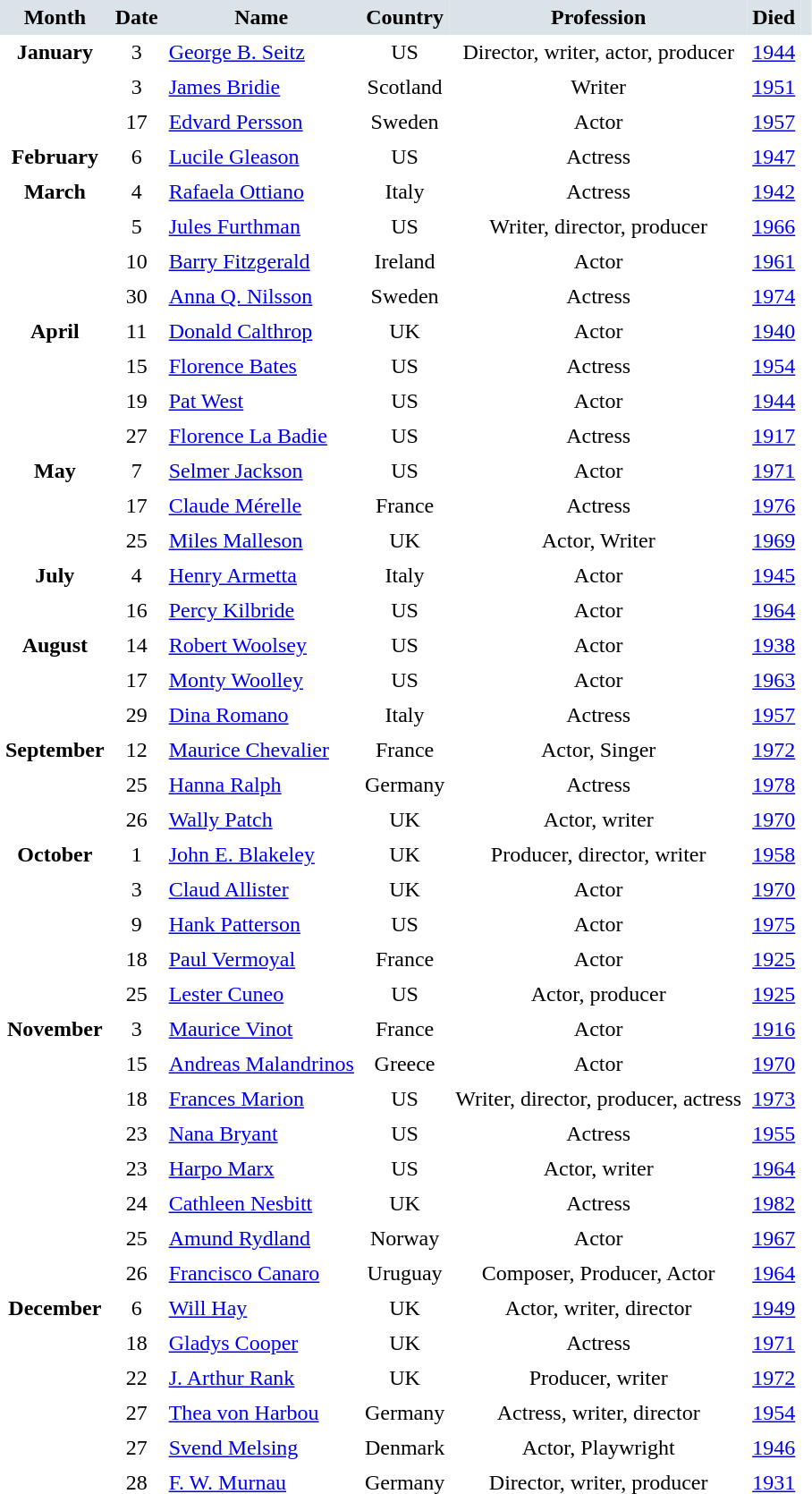<table cellspacing="0" cellpadding="4" border="0">
<tr style="background:#dae3e7; text-align:center;">
<td><strong>Month</strong></td>
<td><strong>Date</strong></td>
<td><strong>Name</strong></td>
<td><strong>Country</strong></td>
<td><strong>Profession</strong></td>
<td><strong>Died</strong></td>
<td></td>
</tr>
<tr valign="top">
<td rowspan=3 style="text-align:center; vertical-align:top;"><strong>January</strong></td>
<td style="text-align:center;">3</td>
<td><a href='#'>George B. Seitz</a></td>
<td style="text-align:center;">US</td>
<td style="text-align:center;">Director, writer, actor, producer</td>
<td><a href='#'>1944</a></td>
<td></td>
</tr>
<tr>
<td style="text-align:center;">3</td>
<td><a href='#'>James Bridie</a></td>
<td style="text-align:center;">Scotland</td>
<td style="text-align:center;">Writer</td>
<td><a href='#'>1951</a></td>
<td></td>
</tr>
<tr>
<td style="text-align:center;">17</td>
<td><a href='#'>Edvard Persson</a></td>
<td style="text-align:center;">Sweden</td>
<td style="text-align:center;">Actor</td>
<td><a href='#'>1957</a></td>
<td></td>
</tr>
<tr>
<td rowspan=1 style="text-align:center; vertical-align:top;"><strong>February</strong></td>
<td style="text-align:center;">6</td>
<td><a href='#'>Lucile Gleason</a></td>
<td style="text-align:center;">US</td>
<td style="text-align:center;">Actress</td>
<td><a href='#'>1947</a></td>
<td></td>
</tr>
<tr>
<td rowspan=4 style="text-align:center; vertical-align:top;"><strong>March</strong></td>
<td style="text-align:center;">4</td>
<td><a href='#'>Rafaela Ottiano</a></td>
<td style="text-align:center;">Italy</td>
<td style="text-align:center;">Actress</td>
<td><a href='#'>1942</a></td>
<td></td>
</tr>
<tr>
<td style="text-align:center;">5</td>
<td><a href='#'>Jules Furthman</a></td>
<td style="text-align:center;">US</td>
<td style="text-align:center;">Writer, director, producer</td>
<td><a href='#'>1966</a></td>
<td></td>
</tr>
<tr>
<td style="text-align:center;">10</td>
<td><a href='#'>Barry Fitzgerald</a></td>
<td style="text-align:center;">Ireland</td>
<td style="text-align:center;">Actor</td>
<td><a href='#'>1961</a></td>
<td></td>
</tr>
<tr>
<td style="text-align:center;">30</td>
<td><a href='#'>Anna Q. Nilsson</a></td>
<td style="text-align:center;">Sweden</td>
<td style="text-align:center;">Actress</td>
<td><a href='#'>1974</a></td>
<td></td>
</tr>
<tr>
<td rowspan=4 style="text-align:center; vertical-align:top;"><strong>April</strong></td>
<td style="text-align:center;">11</td>
<td><a href='#'>Donald Calthrop</a></td>
<td style="text-align:center;">UK</td>
<td style="text-align:center;">Actor</td>
<td><a href='#'>1940</a></td>
<td></td>
</tr>
<tr>
<td style="text-align:center;">15</td>
<td><a href='#'>Florence Bates</a></td>
<td style="text-align:center;">US</td>
<td style="text-align:center;">Actress</td>
<td><a href='#'>1954</a></td>
<td></td>
</tr>
<tr>
<td style="text-align:center;">19</td>
<td><a href='#'>Pat West</a></td>
<td style="text-align:center;">US</td>
<td style="text-align:center;">Actor</td>
<td><a href='#'>1944</a></td>
<td></td>
</tr>
<tr>
<td style="text-align:center;">27</td>
<td><a href='#'>Florence La Badie</a></td>
<td style="text-align:center;">US</td>
<td style="text-align:center;">Actress</td>
<td><a href='#'>1917</a></td>
<td></td>
</tr>
<tr>
<td rowspan=3 style="text-align:center; vertical-align:top;"><strong>May</strong></td>
<td style="text-align:center;">7</td>
<td><a href='#'>Selmer Jackson</a></td>
<td style="text-align:center;">US</td>
<td style="text-align:center;">Actor</td>
<td><a href='#'>1971</a></td>
<td></td>
</tr>
<tr>
<td style="text-align:center;">17</td>
<td><a href='#'>Claude Mérelle</a></td>
<td style="text-align:center;">France</td>
<td style="text-align:center;">Actress</td>
<td><a href='#'>1976</a></td>
<td></td>
</tr>
<tr>
<td style="text-align:center;">25</td>
<td><a href='#'>Miles Malleson</a></td>
<td style="text-align:center;">UK</td>
<td style="text-align:center;">Actor,  Writer</td>
<td><a href='#'>1969</a></td>
<td></td>
</tr>
<tr>
<td rowspan=2 style="text-align:center; vertical-align:top;"><strong>July</strong></td>
<td style="text-align:center;">4</td>
<td><a href='#'>Henry Armetta</a></td>
<td style="text-align:center;">Italy</td>
<td style="text-align:center;">Actor</td>
<td><a href='#'>1945</a></td>
<td></td>
</tr>
<tr>
<td style="text-align:center;">16</td>
<td><a href='#'>Percy Kilbride</a></td>
<td style="text-align:center;">US</td>
<td style="text-align:center;">Actor</td>
<td><a href='#'>1964</a></td>
<td></td>
</tr>
<tr>
<td rowspan=3 style="text-align:center; vertical-align:top;"><strong>August</strong></td>
<td style="text-align:center;">14</td>
<td><a href='#'>Robert Woolsey</a></td>
<td style="text-align:center;">US</td>
<td style="text-align:center;">Actor</td>
<td><a href='#'>1938</a></td>
<td></td>
</tr>
<tr>
<td style="text-align:center;">17</td>
<td><a href='#'>Monty Woolley</a></td>
<td style="text-align:center;">US</td>
<td style="text-align:center;">Actor</td>
<td><a href='#'>1963</a></td>
<td></td>
</tr>
<tr>
<td style="text-align:center;">29</td>
<td><a href='#'>Dina Romano</a></td>
<td style="text-align:center;">Italy</td>
<td style="text-align:center;">Actress</td>
<td><a href='#'>1957</a></td>
<td></td>
</tr>
<tr>
<td rowspan=3 style="text-align:center; vertical-align:top;"><strong>September</strong></td>
<td style="text-align:center;">12</td>
<td><a href='#'>Maurice Chevalier</a></td>
<td style="text-align:center;">France</td>
<td style="text-align:center;">Actor, Singer</td>
<td><a href='#'>1972</a></td>
<td></td>
</tr>
<tr>
<td style="text-align:center;">25</td>
<td><a href='#'>Hanna Ralph</a></td>
<td style="text-align:center;">Germany</td>
<td style="text-align:center;">Actress</td>
<td><a href='#'>1978</a></td>
<td></td>
</tr>
<tr>
<td style="text-align:center;">26</td>
<td><a href='#'>Wally Patch</a></td>
<td style="text-align:center;">UK</td>
<td style="text-align:center;">Actor, writer</td>
<td><a href='#'>1970</a></td>
<td></td>
</tr>
<tr>
<td rowspan=5 style="text-align:center; vertical-align:top;"><strong>October</strong></td>
<td style="text-align:center;">1</td>
<td><a href='#'>John E. Blakeley</a></td>
<td style="text-align:center;">UK</td>
<td style="text-align:center;">Producer, director, writer</td>
<td><a href='#'>1958</a></td>
<td></td>
</tr>
<tr>
<td style="text-align:center;">3</td>
<td><a href='#'>Claud Allister</a></td>
<td style="text-align:center;">UK</td>
<td style="text-align:center;">Actor</td>
<td><a href='#'>1970</a></td>
<td></td>
</tr>
<tr>
<td style="text-align:center;">9</td>
<td><a href='#'>Hank Patterson</a></td>
<td style="text-align:center;">US</td>
<td style="text-align:center;">Actor</td>
<td><a href='#'>1975</a></td>
<td></td>
</tr>
<tr>
<td style="text-align:center;">18</td>
<td><a href='#'>Paul Vermoyal</a></td>
<td style="text-align:center;">France</td>
<td style="text-align:center;">Actor</td>
<td><a href='#'>1925</a></td>
<td></td>
</tr>
<tr>
<td style="text-align:center;">25</td>
<td><a href='#'>Lester Cuneo</a></td>
<td style="text-align:center;">US</td>
<td style="text-align:center;">Actor, producer</td>
<td><a href='#'>1925</a></td>
<td></td>
</tr>
<tr>
<td rowspan=8 style="text-align:center; vertical-align:top;"><strong>November</strong></td>
<td style="text-align:center;">3</td>
<td><a href='#'>Maurice Vinot</a></td>
<td style="text-align:center;">France</td>
<td style="text-align:center;">Actor</td>
<td><a href='#'>1916</a></td>
<td></td>
</tr>
<tr>
<td style="text-align:center;">15</td>
<td><a href='#'>Andreas Malandrinos</a></td>
<td style="text-align:center;">Greece</td>
<td style="text-align:center;">Actor</td>
<td><a href='#'>1970</a></td>
<td></td>
</tr>
<tr>
<td style="text-align:center;">18</td>
<td><a href='#'>Frances Marion</a></td>
<td style="text-align:center;">US</td>
<td style="text-align:center;">Writer, director, producer, actress</td>
<td><a href='#'>1973</a></td>
<td></td>
</tr>
<tr>
<td style="text-align:center;">23</td>
<td><a href='#'>Nana Bryant</a></td>
<td style="text-align:center;">US</td>
<td style="text-align:center;">Actress</td>
<td><a href='#'>1955</a></td>
<td></td>
</tr>
<tr>
<td style="text-align:center;">23</td>
<td><a href='#'>Harpo Marx</a></td>
<td style="text-align:center;">US</td>
<td style="text-align:center;">Actor, writer</td>
<td><a href='#'>1964</a></td>
<td></td>
</tr>
<tr>
<td style="text-align:center;">24</td>
<td><a href='#'>Cathleen Nesbitt</a></td>
<td style="text-align:center;">UK</td>
<td style="text-align:center;">Actress</td>
<td><a href='#'>1982</a></td>
<td></td>
</tr>
<tr>
<td style="text-align:center;">25</td>
<td><a href='#'>Amund Rydland</a></td>
<td style="text-align:center;">Norway</td>
<td style="text-align:center;">Actor</td>
<td><a href='#'>1967</a></td>
<td></td>
</tr>
<tr>
<td style="text-align:center;">26</td>
<td><a href='#'>Francisco Canaro</a></td>
<td style="text-align:center;">Uruguay</td>
<td style="text-align:center;">Composer, Producer, Actor</td>
<td><a href='#'>1964</a></td>
<td></td>
</tr>
<tr>
</tr>
<tr>
<td rowspan=6 style="text-align:center; vertical-align:top;"><strong>December</strong></td>
<td style="text-align:center;">6</td>
<td><a href='#'>Will Hay</a></td>
<td style="text-align:center;">UK</td>
<td style="text-align:center;">Actor, writer, director</td>
<td><a href='#'>1949</a></td>
<td></td>
</tr>
<tr>
<td style="text-align:center;">18</td>
<td><a href='#'>Gladys Cooper</a></td>
<td style="text-align:center;">UK</td>
<td style="text-align:center;">Actress</td>
<td><a href='#'>1971</a></td>
<td></td>
</tr>
<tr>
<td style="text-align:center;">22</td>
<td><a href='#'>J. Arthur Rank</a></td>
<td style="text-align:center;">UK</td>
<td style="text-align:center;">Producer, writer</td>
<td><a href='#'>1972</a></td>
<td></td>
</tr>
<tr>
<td style="text-align:center;">27</td>
<td><a href='#'>Thea von Harbou</a></td>
<td style="text-align:center;">Germany</td>
<td style="text-align:center;">Actress, writer, director</td>
<td><a href='#'>1954</a></td>
<td></td>
</tr>
<tr>
<td style="text-align:center;">27</td>
<td><a href='#'>Svend Melsing</a></td>
<td style="text-align:center;">Denmark</td>
<td style="text-align:center;">Actor, Playwright</td>
<td><a href='#'>1946</a></td>
<td></td>
</tr>
<tr>
<td style="text-align:center;">28</td>
<td><a href='#'>F. W. Murnau</a></td>
<td style="text-align:center;">Germany</td>
<td style="text-align:center;">Director, writer, producer</td>
<td><a href='#'>1931</a></td>
<td></td>
</tr>
<tr>
</tr>
</table>
